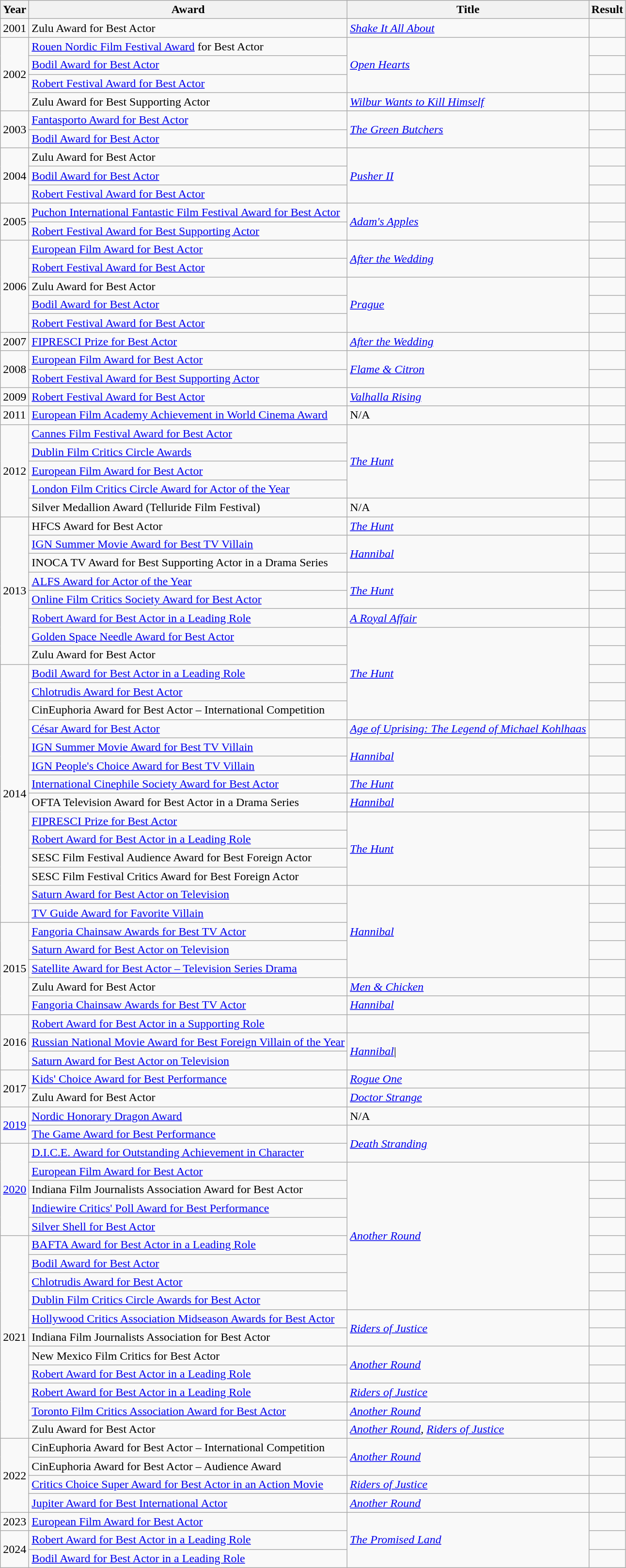<table class="wikitable">
<tr>
<th>Year</th>
<th>Award</th>
<th>Title</th>
<th>Result</th>
</tr>
<tr>
<td>2001</td>
<td>Zulu Award for Best Actor</td>
<td><em><a href='#'>Shake It All About</a></em></td>
<td></td>
</tr>
<tr>
<td rowspan="4">2002</td>
<td><a href='#'>Rouen Nordic Film Festival Award</a> for Best Actor</td>
<td rowspan="3"><em><a href='#'>Open Hearts</a></em></td>
<td></td>
</tr>
<tr>
<td><a href='#'>Bodil Award for Best Actor</a></td>
<td></td>
</tr>
<tr>
<td><a href='#'>Robert Festival Award for Best Actor</a></td>
<td></td>
</tr>
<tr>
<td>Zulu Award for Best Supporting Actor</td>
<td><em><a href='#'>Wilbur Wants to Kill Himself</a></em></td>
<td></td>
</tr>
<tr>
<td rowspan="2">2003</td>
<td><a href='#'>Fantasporto Award for Best Actor</a></td>
<td rowspan="2"><em><a href='#'>The Green Butchers</a></em></td>
<td></td>
</tr>
<tr>
<td><a href='#'>Bodil Award for Best Actor</a></td>
<td></td>
</tr>
<tr>
<td rowspan="3">2004</td>
<td>Zulu Award for Best Actor</td>
<td rowspan="3"><em><a href='#'>Pusher II</a></em></td>
<td></td>
</tr>
<tr>
<td><a href='#'>Bodil Award for Best Actor</a></td>
<td></td>
</tr>
<tr>
<td><a href='#'>Robert Festival Award for Best Actor</a></td>
<td></td>
</tr>
<tr>
<td rowspan="2">2005</td>
<td><a href='#'>Puchon International Fantastic Film Festival Award for Best Actor</a></td>
<td rowspan="2"><em><a href='#'>Adam's Apples</a></em></td>
<td></td>
</tr>
<tr>
<td><a href='#'>Robert Festival Award for Best Supporting Actor</a></td>
<td></td>
</tr>
<tr>
<td rowspan="5">2006</td>
<td><a href='#'>European Film Award for Best Actor</a></td>
<td rowspan="2"><em><a href='#'>After the Wedding</a></em></td>
<td></td>
</tr>
<tr>
<td><a href='#'>Robert Festival Award for Best Actor</a></td>
<td></td>
</tr>
<tr>
<td>Zulu Award for Best Actor</td>
<td rowspan="3"><em><a href='#'>Prague</a></em></td>
<td></td>
</tr>
<tr>
<td><a href='#'>Bodil Award for Best Actor</a></td>
<td></td>
</tr>
<tr>
<td><a href='#'>Robert Festival Award for Best Actor</a></td>
<td></td>
</tr>
<tr>
<td>2007</td>
<td><a href='#'>FIPRESCI Prize for Best Actor</a></td>
<td><em><a href='#'>After the Wedding</a></em></td>
<td></td>
</tr>
<tr>
<td rowspan="2">2008</td>
<td><a href='#'>European Film Award for Best Actor</a></td>
<td rowspan="2"><em><a href='#'>Flame & Citron</a></em></td>
<td></td>
</tr>
<tr>
<td><a href='#'>Robert Festival Award for Best Supporting Actor</a></td>
<td></td>
</tr>
<tr>
<td>2009</td>
<td><a href='#'>Robert Festival Award for Best Actor</a></td>
<td><em><a href='#'>Valhalla Rising</a></em></td>
<td></td>
</tr>
<tr>
<td>2011</td>
<td><a href='#'>European Film Academy Achievement in World Cinema Award</a></td>
<td>N/A</td>
<td></td>
</tr>
<tr>
<td rowspan="5">2012</td>
<td><a href='#'>Cannes Film Festival Award for Best Actor</a></td>
<td rowspan="4"><em><a href='#'>The Hunt</a></em></td>
<td></td>
</tr>
<tr>
<td><a href='#'>Dublin Film Critics Circle Awards</a></td>
<td></td>
</tr>
<tr>
<td><a href='#'>European Film Award for Best Actor</a></td>
<td></td>
</tr>
<tr>
<td><a href='#'>London Film Critics Circle Award for Actor of the Year</a></td>
<td></td>
</tr>
<tr>
<td>Silver Medallion Award (Telluride Film Festival)</td>
<td>N/A</td>
<td></td>
</tr>
<tr>
<td rowspan="8">2013</td>
<td>HFCS Award for Best Actor</td>
<td><em><a href='#'>The Hunt</a></em></td>
<td></td>
</tr>
<tr>
<td><a href='#'>IGN Summer Movie Award for Best TV Villain</a></td>
<td rowspan="2"><em><a href='#'>Hannibal</a></em></td>
<td></td>
</tr>
<tr>
<td>INOCA TV Award for Best Supporting Actor in a Drama Series</td>
<td></td>
</tr>
<tr>
<td><a href='#'>ALFS Award for Actor of the Year</a></td>
<td rowspan="2"><em><a href='#'>The Hunt</a></em></td>
<td></td>
</tr>
<tr>
<td><a href='#'>Online Film Critics Society Award for Best Actor</a></td>
<td></td>
</tr>
<tr>
<td><a href='#'>Robert Award for Best Actor in a Leading Role</a></td>
<td><em><a href='#'>A Royal Affair</a></em></td>
<td></td>
</tr>
<tr>
<td><a href='#'>Golden Space Needle Award for Best Actor</a></td>
<td rowspan="5"><em><a href='#'>The Hunt</a></em></td>
<td></td>
</tr>
<tr>
<td>Zulu Award for Best Actor</td>
<td></td>
</tr>
<tr>
<td rowspan="14">2014</td>
<td><a href='#'>Bodil Award for Best Actor in a Leading Role</a></td>
<td></td>
</tr>
<tr>
<td><a href='#'>Chlotrudis Award for Best Actor</a></td>
<td></td>
</tr>
<tr>
<td>CinEuphoria Award for Best Actor – International Competition</td>
<td></td>
</tr>
<tr>
<td><a href='#'>César Award for Best Actor</a></td>
<td><em><a href='#'>Age of Uprising: The Legend of Michael Kohlhaas</a></em></td>
<td></td>
</tr>
<tr>
<td><a href='#'>IGN Summer Movie Award for Best TV Villain</a></td>
<td rowspan="2"><em><a href='#'>Hannibal</a></em></td>
<td></td>
</tr>
<tr>
<td><a href='#'>IGN People's Choice Award for Best TV Villain</a></td>
<td></td>
</tr>
<tr>
<td><a href='#'>International Cinephile Society Award for Best Actor</a></td>
<td><em><a href='#'>The Hunt</a></em></td>
<td></td>
</tr>
<tr>
<td>OFTA Television Award for Best Actor in a Drama Series</td>
<td><em><a href='#'>Hannibal</a></em></td>
<td></td>
</tr>
<tr>
<td><a href='#'>FIPRESCI Prize for Best Actor</a></td>
<td rowspan="4"><em><a href='#'>The Hunt</a></em></td>
<td></td>
</tr>
<tr>
<td><a href='#'>Robert Award for Best Actor in a Leading Role</a></td>
<td></td>
</tr>
<tr>
<td>SESC Film Festival Audience Award for Best Foreign Actor</td>
<td></td>
</tr>
<tr>
<td>SESC Film Festival Critics Award for Best Foreign Actor</td>
<td></td>
</tr>
<tr>
<td><a href='#'>Saturn Award for Best Actor on Television</a></td>
<td rowspan="5"><em><a href='#'>Hannibal</a></em></td>
<td></td>
</tr>
<tr>
<td><a href='#'>TV Guide Award for Favorite Villain</a></td>
<td></td>
</tr>
<tr>
<td rowspan="5">2015</td>
<td><a href='#'>Fangoria Chainsaw Awards for Best TV Actor</a></td>
<td></td>
</tr>
<tr>
<td><a href='#'>Saturn Award for Best Actor on Television</a></td>
<td></td>
</tr>
<tr>
<td><a href='#'>Satellite Award for Best Actor – Television Series Drama</a></td>
<td></td>
</tr>
<tr>
<td>Zulu Award for Best Actor</td>
<td><em><a href='#'>Men & Chicken</a></em></td>
<td></td>
</tr>
<tr>
<td><a href='#'>Fangoria Chainsaw Awards for Best TV Actor</a></td>
<td><em><a href='#'>Hannibal</a></em></td>
<td></td>
</tr>
<tr>
<td rowspan="3">2016</td>
<td><a href='#'>Robert Award for Best Actor in a Supporting Role</a></td>
<td></td>
</tr>
<tr>
<td><a href='#'>Russian National Movie Award for Best Foreign Villain of the Year</a></td>
<td rowspan="2"><em><a href='#'>Hannibal</a></em>|</td>
</tr>
<tr>
<td><a href='#'>Saturn Award for Best Actor on Television</a></td>
<td></td>
</tr>
<tr>
<td rowspan="2">2017</td>
<td><a href='#'>Kids' Choice Award for Best Performance</a></td>
<td><em><a href='#'>Rogue One</a></em></td>
<td></td>
</tr>
<tr>
<td>Zulu Award for Best Actor</td>
<td><em><a href='#'>Doctor Strange</a></em></td>
<td></td>
</tr>
<tr>
<td rowspan="2"><a href='#'>2019</a></td>
<td><a href='#'>Nordic Honorary Dragon Award</a></td>
<td>N/A</td>
<td></td>
</tr>
<tr>
<td><a href='#'>The Game Award for Best Performance</a></td>
<td rowspan="2"><em><a href='#'>Death Stranding</a></em></td>
<td></td>
</tr>
<tr>
<td rowspan="5"><a href='#'>2020</a></td>
<td><a href='#'>D.I.C.E. Award for Outstanding Achievement in Character</a></td>
<td></td>
</tr>
<tr>
<td><a href='#'>European Film Award for Best Actor</a></td>
<td rowspan="8"><em><a href='#'>Another Round</a></em></td>
<td></td>
</tr>
<tr>
<td>Indiana Film Journalists Association Award for Best Actor</td>
<td></td>
</tr>
<tr>
<td><a href='#'>Indiewire Critics' Poll Award for Best Performance</a></td>
<td></td>
</tr>
<tr>
<td><a href='#'>Silver Shell for Best Actor</a></td>
<td></td>
</tr>
<tr>
<td rowspan="11">2021</td>
<td><a href='#'>BAFTA Award for Best Actor in a Leading Role</a></td>
<td></td>
</tr>
<tr>
<td><a href='#'>Bodil Award for Best Actor</a></td>
<td></td>
</tr>
<tr>
<td><a href='#'>Chlotrudis Award for Best Actor</a></td>
<td></td>
</tr>
<tr>
<td><a href='#'>Dublin Film Critics Circle Awards for Best Actor</a></td>
<td></td>
</tr>
<tr>
<td><a href='#'>Hollywood Critics Association Midseason Awards for Best Actor</a></td>
<td rowspan="2"><em><a href='#'>Riders of Justice</a></em></td>
<td></td>
</tr>
<tr>
<td>Indiana Film Journalists Association for Best Actor</td>
<td></td>
</tr>
<tr>
<td>New Mexico Film Critics for Best Actor</td>
<td rowspan="2"><em><a href='#'>Another Round</a></em></td>
<td></td>
</tr>
<tr>
<td><a href='#'>Robert Award for Best Actor in a Leading Role</a></td>
<td></td>
</tr>
<tr>
<td><a href='#'>Robert Award for Best Actor in a Leading Role</a></td>
<td><em><a href='#'>Riders of Justice</a></em></td>
<td></td>
</tr>
<tr>
<td><a href='#'>Toronto Film Critics Association Award for Best Actor</a></td>
<td><em><a href='#'>Another Round</a></em></td>
<td></td>
</tr>
<tr>
<td>Zulu Award for Best Actor</td>
<td><em><a href='#'>Another Round</a>, <a href='#'>Riders of Justice</a></em></td>
<td></td>
</tr>
<tr>
<td rowspan="4">2022</td>
<td>CinEuphoria Award for Best Actor – International Competition</td>
<td rowspan="2"><em><a href='#'>Another Round</a></em></td>
<td></td>
</tr>
<tr>
<td>CinEuphoria Award for Best Actor – Audience Award</td>
<td></td>
</tr>
<tr>
<td><a href='#'>Critics Choice Super Award for Best Actor in an Action Movie</a></td>
<td><em><a href='#'>Riders of Justice</a></em></td>
<td></td>
</tr>
<tr>
<td><a href='#'>Jupiter Award for Best International Actor</a></td>
<td><em><a href='#'>Another Round</a></em></td>
<td></td>
</tr>
<tr>
<td>2023</td>
<td><a href='#'>European Film Award for Best Actor</a></td>
<td rowspan="3"><em><a href='#'>The Promised Land</a></em></td>
<td></td>
</tr>
<tr>
<td rowspan="2">2024</td>
<td><a href='#'>Robert Award for Best Actor in a Leading Role</a></td>
<td></td>
</tr>
<tr>
<td><a href='#'>Bodil Award for Best Actor in a Leading Role</a></td>
<td></td>
</tr>
</table>
